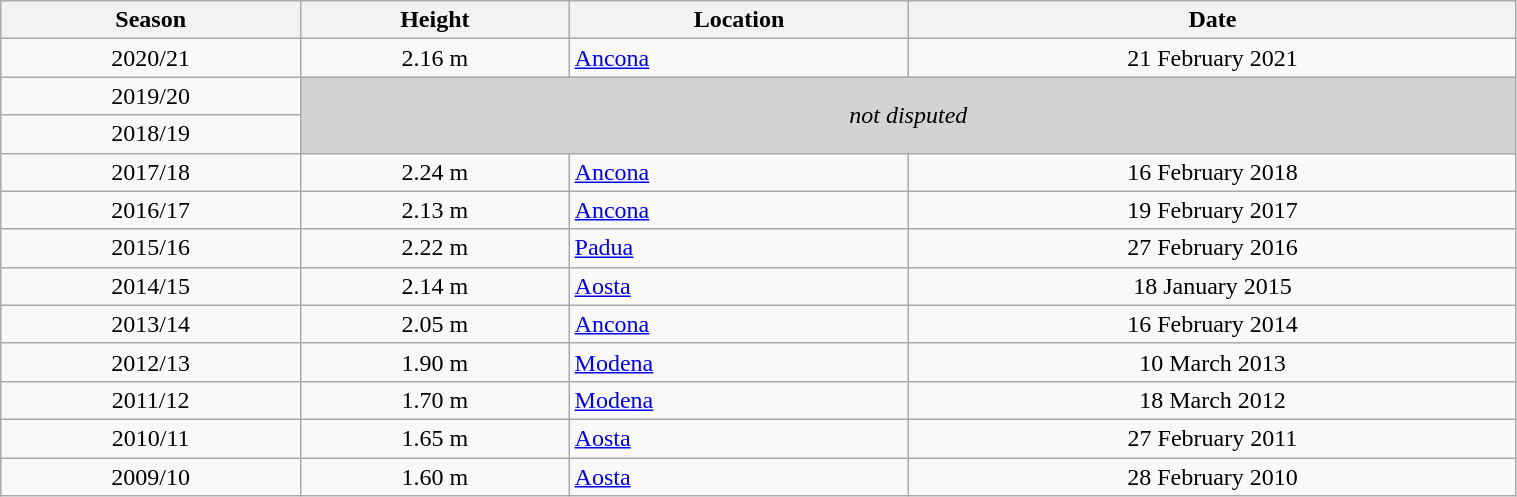<table class="wikitable" width=80% style="font-size:100%; text-align:center;">
<tr>
<th>Season</th>
<th>Height</th>
<th>Location</th>
<th>Date</th>
</tr>
<tr>
<td>2020/21</td>
<td>2.16 m</td>
<td align=left> <a href='#'>Ancona</a></td>
<td>21 February 2021</td>
</tr>
<tr>
<td>2019/20</td>
<td rowspan=2 colspan=3 bgcolor=lightgrey><em>not disputed</em></td>
</tr>
<tr>
<td>2018/19</td>
</tr>
<tr>
<td>2017/18</td>
<td>2.24 m</td>
<td align=left> <a href='#'>Ancona</a></td>
<td>16 February 2018</td>
</tr>
<tr>
<td>2016/17</td>
<td>2.13 m</td>
<td align=left> <a href='#'>Ancona</a></td>
<td>19 February 2017</td>
</tr>
<tr>
<td>2015/16</td>
<td>2.22 m</td>
<td align=left> <a href='#'>Padua</a></td>
<td>27 February 2016</td>
</tr>
<tr>
<td>2014/15</td>
<td>2.14 m</td>
<td align=left> <a href='#'>Aosta</a></td>
<td>18 January 2015</td>
</tr>
<tr>
<td>2013/14</td>
<td>2.05 m</td>
<td align=left> <a href='#'>Ancona</a></td>
<td>16 February 2014</td>
</tr>
<tr>
<td>2012/13</td>
<td>1.90 m</td>
<td align=left> <a href='#'>Modena</a></td>
<td>10 March 2013</td>
</tr>
<tr>
<td>2011/12</td>
<td>1.70 m</td>
<td align=left> <a href='#'>Modena</a></td>
<td>18 March 2012</td>
</tr>
<tr>
<td>2010/11</td>
<td>1.65 m</td>
<td align=left> <a href='#'>Aosta</a></td>
<td>27 February 2011</td>
</tr>
<tr>
<td>2009/10</td>
<td>1.60 m</td>
<td align=left> <a href='#'>Aosta</a></td>
<td>28 February 2010</td>
</tr>
</table>
